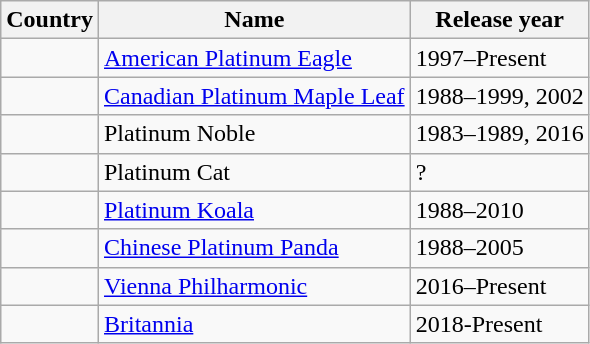<table class = "wikitable">
<tr>
<th>Country</th>
<th>Name</th>
<th>Release year</th>
</tr>
<tr>
<td></td>
<td><a href='#'>American Platinum Eagle</a></td>
<td>1997–Present</td>
</tr>
<tr>
<td></td>
<td><a href='#'>Canadian Platinum Maple Leaf</a></td>
<td>1988–1999, 2002</td>
</tr>
<tr>
<td></td>
<td>Platinum Noble</td>
<td>1983–1989, 2016</td>
</tr>
<tr>
<td></td>
<td>Platinum Cat</td>
<td>?</td>
</tr>
<tr>
<td></td>
<td><a href='#'>Platinum Koala</a></td>
<td>1988–2010</td>
</tr>
<tr>
<td></td>
<td><a href='#'>Chinese Platinum Panda</a></td>
<td>1988–2005</td>
</tr>
<tr>
<td></td>
<td><a href='#'>Vienna Philharmonic</a></td>
<td>2016–Present</td>
</tr>
<tr>
<td></td>
<td><a href='#'>Britannia</a></td>
<td>2018-Present</td>
</tr>
</table>
